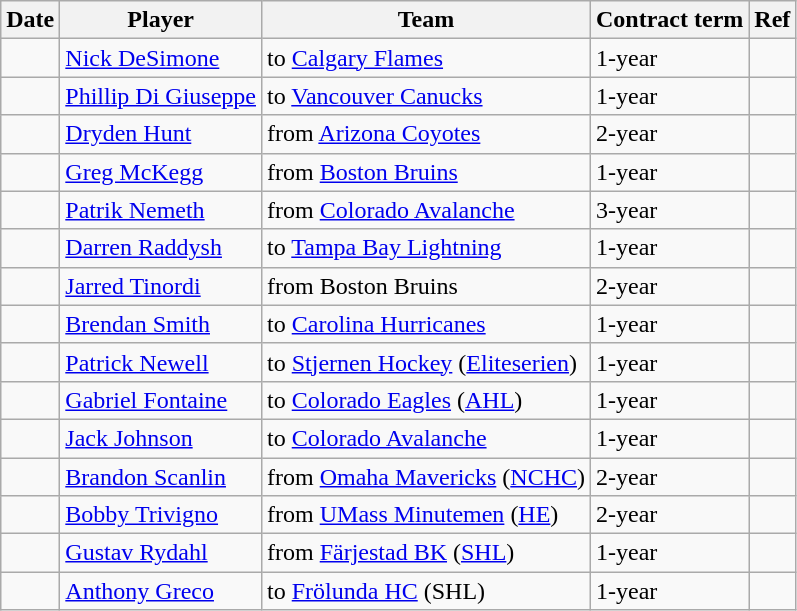<table class="wikitable">
<tr>
<th>Date</th>
<th>Player</th>
<th>Team</th>
<th>Contract term</th>
<th>Ref</th>
</tr>
<tr>
<td></td>
<td><a href='#'>Nick DeSimone</a></td>
<td>to <a href='#'>Calgary Flames</a></td>
<td>1-year</td>
<td></td>
</tr>
<tr>
<td></td>
<td><a href='#'>Phillip Di Giuseppe</a></td>
<td>to <a href='#'>Vancouver Canucks</a></td>
<td>1-year</td>
<td></td>
</tr>
<tr>
<td></td>
<td><a href='#'>Dryden Hunt</a></td>
<td>from <a href='#'>Arizona Coyotes</a></td>
<td>2-year</td>
<td></td>
</tr>
<tr>
<td></td>
<td><a href='#'>Greg McKegg</a></td>
<td>from <a href='#'>Boston Bruins</a></td>
<td>1-year</td>
<td></td>
</tr>
<tr>
<td></td>
<td><a href='#'>Patrik Nemeth</a></td>
<td>from <a href='#'>Colorado Avalanche</a></td>
<td>3-year</td>
<td></td>
</tr>
<tr>
<td></td>
<td><a href='#'>Darren Raddysh</a></td>
<td>to <a href='#'>Tampa Bay Lightning</a></td>
<td>1-year</td>
<td></td>
</tr>
<tr>
<td></td>
<td><a href='#'>Jarred Tinordi</a></td>
<td>from Boston Bruins</td>
<td>2-year</td>
<td></td>
</tr>
<tr>
<td></td>
<td><a href='#'>Brendan Smith</a></td>
<td>to <a href='#'>Carolina Hurricanes</a></td>
<td>1-year</td>
<td></td>
</tr>
<tr>
<td></td>
<td><a href='#'>Patrick Newell</a></td>
<td>to <a href='#'>Stjernen Hockey</a> (<a href='#'>Eliteserien</a>)</td>
<td>1-year</td>
<td></td>
</tr>
<tr>
<td></td>
<td><a href='#'>Gabriel Fontaine</a></td>
<td>to <a href='#'>Colorado Eagles</a> (<a href='#'>AHL</a>)</td>
<td>1-year</td>
<td></td>
</tr>
<tr>
<td></td>
<td><a href='#'>Jack Johnson</a></td>
<td>to <a href='#'>Colorado Avalanche</a></td>
<td>1-year</td>
<td></td>
</tr>
<tr>
<td></td>
<td><a href='#'>Brandon Scanlin</a></td>
<td>from <a href='#'>Omaha Mavericks</a> (<a href='#'>NCHC</a>)</td>
<td>2-year</td>
<td></td>
</tr>
<tr>
<td></td>
<td><a href='#'>Bobby Trivigno</a></td>
<td>from <a href='#'>UMass Minutemen</a> (<a href='#'>HE</a>)</td>
<td>2-year</td>
<td></td>
</tr>
<tr>
<td></td>
<td><a href='#'>Gustav Rydahl</a></td>
<td>from <a href='#'>Färjestad BK</a> (<a href='#'>SHL</a>)</td>
<td>1-year</td>
<td></td>
</tr>
<tr>
<td></td>
<td><a href='#'>Anthony Greco</a></td>
<td>to <a href='#'>Frölunda HC</a> (SHL)</td>
<td>1-year</td>
<td></td>
</tr>
</table>
